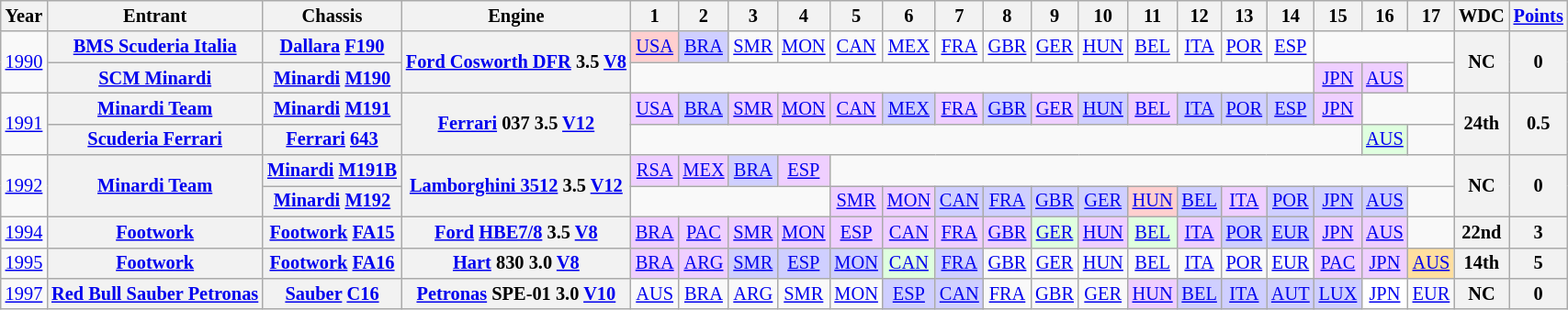<table class="wikitable" style="text-align:center; font-size:85%">
<tr>
<th>Year</th>
<th>Entrant</th>
<th>Chassis</th>
<th>Engine</th>
<th>1</th>
<th>2</th>
<th>3</th>
<th>4</th>
<th>5</th>
<th>6</th>
<th>7</th>
<th>8</th>
<th>9</th>
<th>10</th>
<th>11</th>
<th>12</th>
<th>13</th>
<th>14</th>
<th>15</th>
<th>16</th>
<th>17</th>
<th>WDC</th>
<th><a href='#'>Points</a></th>
</tr>
<tr>
<td rowspan=2><a href='#'>1990</a></td>
<th nowrap><a href='#'>BMS Scuderia Italia</a></th>
<th nowrap><a href='#'>Dallara</a> <a href='#'>F190</a></th>
<th rowspan=2 nowrap><a href='#'>Ford Cosworth DFR</a> 3.5 <a href='#'>V8</a></th>
<td style="background:#FFCFCF;"><a href='#'>USA</a><br></td>
<td style="background:#CFCFFF;"><a href='#'>BRA</a><br></td>
<td><a href='#'>SMR</a></td>
<td><a href='#'>MON</a></td>
<td><a href='#'>CAN</a></td>
<td><a href='#'>MEX</a></td>
<td><a href='#'>FRA</a></td>
<td><a href='#'>GBR</a></td>
<td><a href='#'>GER</a></td>
<td><a href='#'>HUN</a></td>
<td><a href='#'>BEL</a></td>
<td><a href='#'>ITA</a></td>
<td><a href='#'>POR</a></td>
<td><a href='#'>ESP</a></td>
<td colspan=3></td>
<th rowspan=2>NC</th>
<th rowspan=2>0</th>
</tr>
<tr>
<th nowrap><a href='#'>SCM Minardi</a></th>
<th nowrap><a href='#'>Minardi</a> <a href='#'>M190</a></th>
<td colspan=14></td>
<td style="background:#EFCFFF;"><a href='#'>JPN</a><br></td>
<td style="background:#EFCFFF;"><a href='#'>AUS</a><br></td>
<td></td>
</tr>
<tr>
<td rowspan=2><a href='#'>1991</a></td>
<th nowrap><a href='#'>Minardi Team</a></th>
<th nowrap><a href='#'>Minardi</a> <a href='#'>M191</a></th>
<th rowspan=2 nowrap><a href='#'>Ferrari</a> 037 3.5 <a href='#'>V12</a></th>
<td style="background:#EFCFFF;"><a href='#'>USA</a><br></td>
<td style="background:#CFCFFF;"><a href='#'>BRA</a><br></td>
<td style="background:#EFCFFF;"><a href='#'>SMR</a><br></td>
<td style="background:#EFCFFF;"><a href='#'>MON</a><br></td>
<td style="background:#EFCFFF;"><a href='#'>CAN</a><br></td>
<td style="background:#CFCFFF;"><a href='#'>MEX</a><br></td>
<td style="background:#EFCFFF;"><a href='#'>FRA</a><br></td>
<td style="background:#CFCFFF;"><a href='#'>GBR</a><br></td>
<td style="background:#EFCFFF;"><a href='#'>GER</a><br></td>
<td style="background:#CFCFFF;"><a href='#'>HUN</a><br></td>
<td style="background:#EFCFFF;"><a href='#'>BEL</a><br></td>
<td style="background:#CFCFFF;"><a href='#'>ITA</a><br></td>
<td style="background:#CFCFFF;"><a href='#'>POR</a><br></td>
<td style="background:#CFCFFF;"><a href='#'>ESP</a><br></td>
<td style="background:#EFCFFF;"><a href='#'>JPN</a><br></td>
<td colspan=2></td>
<th rowspan=2>24th</th>
<th rowspan=2>0.5</th>
</tr>
<tr>
<th nowrap><a href='#'>Scuderia Ferrari</a></th>
<th nowrap><a href='#'>Ferrari</a> <a href='#'>643</a></th>
<td colspan=15></td>
<td style="background:#DFFFDF;"><a href='#'>AUS</a><br></td>
<td></td>
</tr>
<tr>
<td rowspan=2><a href='#'>1992</a></td>
<th rowspan=2 nowrap><a href='#'>Minardi Team</a></th>
<th nowrap><a href='#'>Minardi</a> <a href='#'>M191B</a></th>
<th rowspan=2 nowrap><a href='#'>Lamborghini 3512</a> 3.5 <a href='#'>V12</a></th>
<td style="background:#EFCFFF;"><a href='#'>RSA</a><br></td>
<td style="background:#EFCFFF;"><a href='#'>MEX</a><br></td>
<td style="background:#CFCFFF;"><a href='#'>BRA</a><br></td>
<td style="background:#EFCFFF;"><a href='#'>ESP</a><br></td>
<td colspan=13></td>
<th rowspan=2>NC</th>
<th rowspan=2>0</th>
</tr>
<tr>
<th nowrap><a href='#'>Minardi</a> <a href='#'>M192</a></th>
<td colspan=4></td>
<td style="background:#EFCFFF;"><a href='#'>SMR</a><br></td>
<td style="background:#EFCFFF;"><a href='#'>MON</a><br></td>
<td style="background:#CFCFFF;"><a href='#'>CAN</a><br></td>
<td style="background:#CFCFFF;"><a href='#'>FRA</a><br></td>
<td style="background:#CFCFFF;"><a href='#'>GBR</a><br></td>
<td style="background:#CFCFFF;"><a href='#'>GER</a><br></td>
<td style="background:#FFCFCF;"><a href='#'>HUN</a><br></td>
<td style="background:#CFCFFF;"><a href='#'>BEL</a><br></td>
<td style="background:#EFCFFF;"><a href='#'>ITA</a><br></td>
<td style="background:#CFCFFF;"><a href='#'>POR</a><br></td>
<td style="background:#CFCFFF;"><a href='#'>JPN</a><br></td>
<td style="background:#CFCFFF;"><a href='#'>AUS</a><br></td>
<td></td>
</tr>
<tr>
<td><a href='#'>1994</a></td>
<th nowrap><a href='#'>Footwork</a></th>
<th nowrap><a href='#'>Footwork</a> <a href='#'>FA15</a></th>
<th nowrap><a href='#'>Ford</a> <a href='#'>HBE7/8</a> 3.5 <a href='#'>V8</a></th>
<td style="background:#EFCFFF;"><a href='#'>BRA</a><br></td>
<td style="background:#EFCFFF;"><a href='#'>PAC</a><br></td>
<td style="background:#EFCFFF;"><a href='#'>SMR</a><br></td>
<td style="background:#EFCFFF;"><a href='#'>MON</a><br></td>
<td style="background:#EFCFFF;"><a href='#'>ESP</a><br></td>
<td style="background:#EFCFFF;"><a href='#'>CAN</a><br></td>
<td style="background:#EFCFFF;"><a href='#'>FRA</a><br></td>
<td style="background:#EFCFFF;"><a href='#'>GBR</a><br></td>
<td style="background:#DFFFDF;"><a href='#'>GER</a><br></td>
<td style="background:#EFCFFF;"><a href='#'>HUN</a><br></td>
<td style="background:#DFFFDF;"><a href='#'>BEL</a><br></td>
<td style="background:#EFCFFF;"><a href='#'>ITA</a><br></td>
<td style="background:#CFCFFF;"><a href='#'>POR</a><br></td>
<td style="background:#CFCFFF;"><a href='#'>EUR</a><br></td>
<td style="background:#EFCFFF;"><a href='#'>JPN</a><br></td>
<td style="background:#EFCFFF;"><a href='#'>AUS</a><br></td>
<td></td>
<th>22nd</th>
<th>3</th>
</tr>
<tr>
<td><a href='#'>1995</a></td>
<th nowrap><a href='#'>Footwork</a></th>
<th nowrap><a href='#'>Footwork</a> <a href='#'>FA16</a></th>
<th nowrap><a href='#'>Hart</a> 830 3.0 <a href='#'>V8</a></th>
<td style="background:#EFCFFF;"><a href='#'>BRA</a><br></td>
<td style="background:#EFCFFF;"><a href='#'>ARG</a><br></td>
<td style="background:#CFCFFF;"><a href='#'>SMR</a><br></td>
<td style="background:#CFCFFF;"><a href='#'>ESP</a><br></td>
<td style="background:#CFCFFF;"><a href='#'>MON</a><br></td>
<td style="background:#DFFFDF;"><a href='#'>CAN</a><br></td>
<td style="background:#CFCFFF;"><a href='#'>FRA</a><br></td>
<td><a href='#'>GBR</a></td>
<td><a href='#'>GER</a></td>
<td><a href='#'>HUN</a></td>
<td><a href='#'>BEL</a></td>
<td><a href='#'>ITA</a></td>
<td><a href='#'>POR</a></td>
<td><a href='#'>EUR</a></td>
<td style="background:#EFCFFF;"><a href='#'>PAC</a><br></td>
<td style="background:#EFCFFF;"><a href='#'>JPN</a><br></td>
<td style="background:#FFDF9F;"><a href='#'>AUS</a><br></td>
<th>14th</th>
<th>5</th>
</tr>
<tr>
<td><a href='#'>1997</a></td>
<th nowrap><a href='#'>Red Bull Sauber Petronas</a></th>
<th nowrap><a href='#'>Sauber</a> <a href='#'>C16</a></th>
<th nowrap><a href='#'>Petronas</a> SPE-01 3.0 <a href='#'>V10</a></th>
<td><a href='#'>AUS</a></td>
<td><a href='#'>BRA</a></td>
<td><a href='#'>ARG</a></td>
<td><a href='#'>SMR</a></td>
<td><a href='#'>MON</a></td>
<td style="background:#CFCFFF;"><a href='#'>ESP</a><br></td>
<td style="background:#CFCFFF;"><a href='#'>CAN</a><br></td>
<td><a href='#'>FRA</a></td>
<td><a href='#'>GBR</a></td>
<td><a href='#'>GER</a></td>
<td style="background:#EFCFFF;"><a href='#'>HUN</a><br></td>
<td style="background:#CFCFFF;"><a href='#'>BEL</a><br></td>
<td style="background:#CFCFFF;"><a href='#'>ITA</a><br></td>
<td style="background:#CFCFFF;"><a href='#'>AUT</a><br></td>
<td style="background:#CFCFFF;"><a href='#'>LUX</a><br></td>
<td style="background:#ffffff;"><a href='#'>JPN</a><br></td>
<td><a href='#'>EUR</a></td>
<th>NC</th>
<th>0</th>
</tr>
</table>
